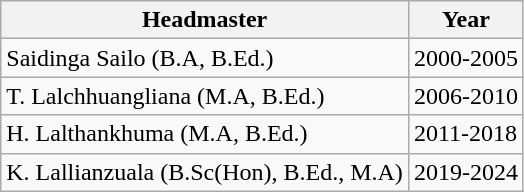<table class=wikitable>
<tr>
<th>Headmaster</th>
<th>Year</th>
</tr>
<tr>
<td>Saidinga Sailo (B.A, B.Ed.)</td>
<td>2000-2005</td>
</tr>
<tr>
<td>T. Lalchhuangliana (M.A, B.Ed.)</td>
<td>2006-2010</td>
</tr>
<tr>
<td>H. Lalthankhuma (M.A, B.Ed.)</td>
<td>2011-2018</td>
</tr>
<tr>
<td>K. Lallianzuala (B.Sc(Hon), B.Ed., M.A)</td>
<td>2019-2024</td>
</tr>
</table>
